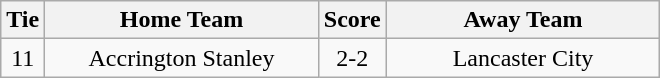<table class="wikitable" style="text-align:center;">
<tr>
<th width=20>Tie</th>
<th width=175>Home Team</th>
<th width=20>Score</th>
<th width=175>Away Team</th>
</tr>
<tr>
<td>11</td>
<td>Accrington Stanley</td>
<td>2-2</td>
<td>Lancaster City</td>
</tr>
</table>
